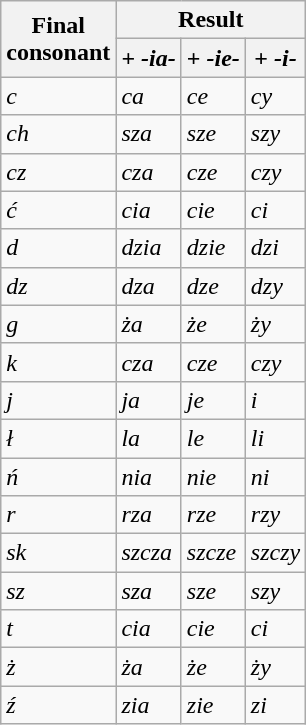<table class="wikitable">
<tr>
<th rowspan="2">Final<br>consonant</th>
<th colspan="3">Result</th>
</tr>
<tr>
<th>+ <em>-ia-</em></th>
<th>+ <em>-ie-</em></th>
<th>+ <em>-i-</em></th>
</tr>
<tr>
<td><em>c</em></td>
<td><em>ca</em></td>
<td><em>ce</em></td>
<td><em>cy</em></td>
</tr>
<tr>
<td><em>ch</em></td>
<td><em>sza</em></td>
<td><em>sze</em></td>
<td><em>szy</em></td>
</tr>
<tr>
<td><em>cz</em></td>
<td><em>cza</em></td>
<td><em>cze</em></td>
<td><em>czy</em></td>
</tr>
<tr>
<td><em>ć</em></td>
<td><em>cia</em></td>
<td><em>cie</em></td>
<td><em>ci</em></td>
</tr>
<tr>
<td><em>d</em></td>
<td><em>dzia</em></td>
<td><em>dzie</em></td>
<td><em>dzi</em></td>
</tr>
<tr>
<td><em>dz</em></td>
<td><em>dza</em></td>
<td><em>dze</em></td>
<td><em>dzy</em></td>
</tr>
<tr>
<td><em>g</em></td>
<td><em>ża</em></td>
<td><em>że</em></td>
<td><em>ży</em></td>
</tr>
<tr>
<td><em>k</em></td>
<td><em>cza</em></td>
<td><em>cze</em></td>
<td><em>czy</em></td>
</tr>
<tr>
<td><em>j</em></td>
<td><em>ja</em></td>
<td><em>je</em></td>
<td><em>i</em></td>
</tr>
<tr>
<td><em>ł</em></td>
<td><em>la</em></td>
<td><em>le</em></td>
<td><em>li</em></td>
</tr>
<tr>
<td><em>ń</em></td>
<td><em>nia</em></td>
<td><em>nie</em></td>
<td><em>ni</em></td>
</tr>
<tr>
<td><em>r</em></td>
<td><em>rza</em></td>
<td><em>rze</em></td>
<td><em>rzy</em></td>
</tr>
<tr>
<td><em>sk</em></td>
<td><em>szcza</em></td>
<td><em>szcze</em></td>
<td><em>szczy</em></td>
</tr>
<tr>
<td><em>sz</em></td>
<td><em>sza</em></td>
<td><em>sze</em></td>
<td><em>szy</em></td>
</tr>
<tr>
<td><em>t</em></td>
<td><em>cia</em></td>
<td><em>cie</em></td>
<td><em>ci</em></td>
</tr>
<tr>
<td><em>ż</em></td>
<td><em>ża</em></td>
<td><em>że</em></td>
<td><em>ży</em></td>
</tr>
<tr>
<td><em>ź</em></td>
<td><em>zia</em></td>
<td><em>zie</em></td>
<td><em>zi</em></td>
</tr>
</table>
